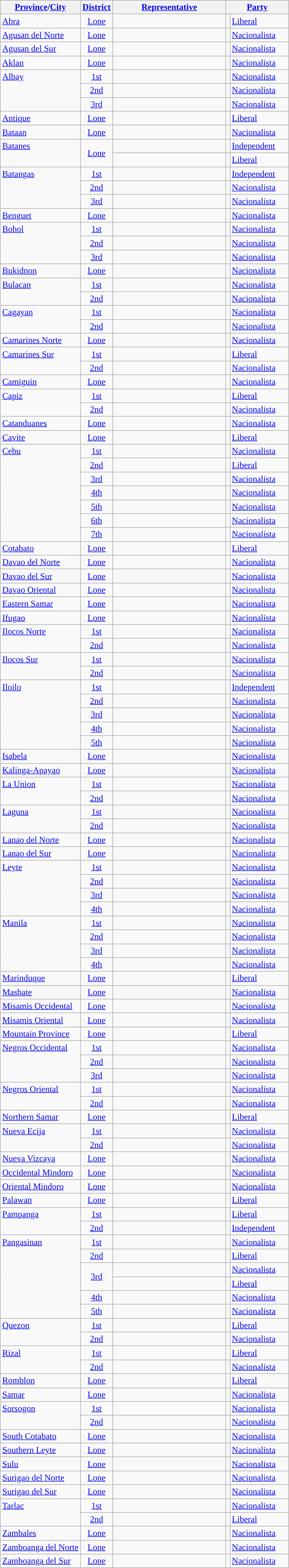<table class="wikitable sortable">
<tr>
<th><a href='#'>Province</a>/<a href='#'>City</a></th>
<th><a href='#'>District</a></th>
<th width="200px"><a href='#'>Representative</a></th>
<th colspan="2"><a href='#'>Party</a></th>
</tr>
<tr>
<td valign="top"><a href='#'>Abra</a></td>
<td align="center"><a href='#'>Lone</a></td>
<td></td>
<td></td>
<td width="100px"><a href='#'>Liberal</a></td>
</tr>
<tr>
<td valign="top"><a href='#'>Agusan del Norte</a></td>
<td align="center"><a href='#'>Lone</a></td>
<td></td>
<td></td>
<td><a href='#'>Nacionalista</a></td>
</tr>
<tr>
<td valign="top"><a href='#'>Agusan del Sur</a></td>
<td align="center"><a href='#'>Lone</a></td>
<td></td>
<td></td>
<td><a href='#'>Nacionalista</a></td>
</tr>
<tr>
<td valign="top"><a href='#'>Aklan</a></td>
<td align="center"><a href='#'>Lone</a></td>
<td></td>
<td></td>
<td><a href='#'>Nacionalista</a></td>
</tr>
<tr>
<td rowspan="3" valign="top"><a href='#'>Albay</a></td>
<td align="center"><a href='#'>1st</a></td>
<td></td>
<td></td>
<td><a href='#'>Nacionalista</a></td>
</tr>
<tr>
<td align="center"><a href='#'>2nd</a></td>
<td></td>
<td></td>
<td><a href='#'>Nacionalista</a></td>
</tr>
<tr>
<td align="center"><a href='#'>3rd</a></td>
<td></td>
<td></td>
<td><a href='#'>Nacionalista</a></td>
</tr>
<tr>
<td><a href='#'>Antique</a></td>
<td align="center"><a href='#'>Lone</a></td>
<td></td>
<td></td>
<td><a href='#'>Liberal</a></td>
</tr>
<tr>
<td valign="top"><a href='#'>Bataan</a></td>
<td align="center"><a href='#'>Lone</a></td>
<td></td>
<td></td>
<td><a href='#'>Nacionalista</a></td>
</tr>
<tr>
<td valign="top" rowspan="2"><a href='#'>Batanes</a></td>
<td align="center" rowspan="2"><a href='#'>Lone</a></td>
<td></td>
<td></td>
<td><a href='#'>Independent</a></td>
</tr>
<tr>
<td></td>
<td></td>
<td><a href='#'>Liberal</a></td>
</tr>
<tr>
<td rowspan="3" valign="top"><a href='#'>Batangas</a></td>
<td align="center"><a href='#'>1st</a></td>
<td></td>
<td></td>
<td><a href='#'>Independent</a></td>
</tr>
<tr>
<td align="center"><a href='#'>2nd</a></td>
<td></td>
<td></td>
<td><a href='#'>Nacionalista</a></td>
</tr>
<tr>
<td align="center"><a href='#'>3rd</a></td>
<td></td>
<td></td>
<td><a href='#'>Nacionalista</a></td>
</tr>
<tr>
<td valign="top"><a href='#'>Benguet</a></td>
<td align="center"><a href='#'>Lone</a></td>
<td></td>
<td></td>
<td><a href='#'>Nacionalista</a></td>
</tr>
<tr>
<td rowspan="3" valign="top"><a href='#'>Bohol</a></td>
<td align="center"><a href='#'>1st</a></td>
<td></td>
<td></td>
<td><a href='#'>Nacionalista</a></td>
</tr>
<tr>
<td align="center"><a href='#'>2nd</a></td>
<td></td>
<td></td>
<td><a href='#'>Nacionalista</a></td>
</tr>
<tr>
<td align="center"><a href='#'>3rd</a></td>
<td></td>
<td></td>
<td><a href='#'>Nacionalista</a></td>
</tr>
<tr>
<td valign="top"><a href='#'>Bukidnon</a></td>
<td align="center"><a href='#'>Lone</a></td>
<td></td>
<td></td>
<td><a href='#'>Nacionalista</a></td>
</tr>
<tr>
<td rowspan="2" valign="top"><a href='#'>Bulacan</a></td>
<td align="center"><a href='#'>1st</a></td>
<td></td>
<td></td>
<td><a href='#'>Nacionalista</a></td>
</tr>
<tr>
<td align="center"><a href='#'>2nd</a></td>
<td></td>
<td></td>
<td><a href='#'>Nacionalista</a></td>
</tr>
<tr>
<td rowspan="2" valign="top"><a href='#'>Cagayan</a></td>
<td align="center"><a href='#'>1st</a></td>
<td></td>
<td></td>
<td><a href='#'>Nacionalista</a></td>
</tr>
<tr>
<td align="center"><a href='#'>2nd</a></td>
<td></td>
<td></td>
<td><a href='#'>Nacionalista</a></td>
</tr>
<tr>
<td valign="top"><a href='#'>Camarines Norte</a></td>
<td align="center"><a href='#'>Lone</a></td>
<td></td>
<td></td>
<td><a href='#'>Nacionalista</a></td>
</tr>
<tr>
<td rowspan="2" valign="top"><a href='#'>Camarines Sur</a></td>
<td align="center"><a href='#'>1st</a></td>
<td></td>
<td></td>
<td><a href='#'>Liberal</a></td>
</tr>
<tr>
<td align="center"><a href='#'>2nd</a></td>
<td></td>
<td></td>
<td><a href='#'>Nacionalista</a></td>
</tr>
<tr>
<td valign="top"><a href='#'>Camiguin</a></td>
<td align="center"><a href='#'>Lone</a></td>
<td></td>
<td></td>
<td><a href='#'>Nacionalista</a></td>
</tr>
<tr>
<td rowspan="2" valign="top"><a href='#'>Capiz</a></td>
<td align="center"><a href='#'>1st</a></td>
<td></td>
<td></td>
<td><a href='#'>Liberal</a></td>
</tr>
<tr>
<td align="center"><a href='#'>2nd</a></td>
<td></td>
<td></td>
<td><a href='#'>Nacionalista</a></td>
</tr>
<tr>
<td valign="top"><a href='#'>Catanduanes</a></td>
<td align="center"><a href='#'>Lone</a></td>
<td></td>
<td></td>
<td><a href='#'>Nacionalista</a></td>
</tr>
<tr>
<td valign="top"><a href='#'>Cavite</a></td>
<td align="center"><a href='#'>Lone</a></td>
<td></td>
<td></td>
<td><a href='#'>Liberal</a></td>
</tr>
<tr>
<td rowspan="7" valign="top"><a href='#'>Cebu</a></td>
<td align="center"><a href='#'>1st</a></td>
<td></td>
<td></td>
<td><a href='#'>Nacionalista</a></td>
</tr>
<tr>
<td align="center"><a href='#'>2nd</a></td>
<td></td>
<td></td>
<td><a href='#'>Liberal</a></td>
</tr>
<tr>
<td align="center"><a href='#'>3rd</a></td>
<td></td>
<td></td>
<td><a href='#'>Nacionalista</a></td>
</tr>
<tr>
<td align="center"><a href='#'>4th</a></td>
<td></td>
<td></td>
<td><a href='#'>Nacionalista</a></td>
</tr>
<tr>
<td align="center"><a href='#'>5th</a></td>
<td></td>
<td></td>
<td><a href='#'>Nacionalista</a></td>
</tr>
<tr>
<td align="center"><a href='#'>6th</a></td>
<td></td>
<td></td>
<td><a href='#'>Nacionalista</a></td>
</tr>
<tr>
<td align="center"><a href='#'>7th</a></td>
<td></td>
<td></td>
<td><a href='#'>Nacionalista</a></td>
</tr>
<tr>
<td valign="top"><a href='#'>Cotabato</a></td>
<td align="center"><a href='#'>Lone</a></td>
<td></td>
<td></td>
<td><a href='#'>Liberal</a></td>
</tr>
<tr>
<td valign="top"><a href='#'>Davao del Norte</a></td>
<td align="center"><a href='#'>Lone</a></td>
<td></td>
<td></td>
<td><a href='#'>Nacionalista</a></td>
</tr>
<tr>
<td valign="top"><a href='#'>Davao del Sur</a></td>
<td align="center"><a href='#'>Lone</a></td>
<td></td>
<td></td>
<td><a href='#'>Nacionalista</a></td>
</tr>
<tr>
<td valign="top"><a href='#'>Davao Oriental</a></td>
<td align="center"><a href='#'>Lone</a></td>
<td></td>
<td></td>
<td><a href='#'>Nacionalista</a></td>
</tr>
<tr>
<td valign="top"><a href='#'>Eastern Samar</a></td>
<td align="center"><a href='#'>Lone</a></td>
<td></td>
<td></td>
<td><a href='#'>Nacionalista</a></td>
</tr>
<tr>
<td valign="top"><a href='#'>Ifugao</a></td>
<td align="center"><a href='#'>Lone</a></td>
<td></td>
<td></td>
<td><a href='#'>Nacionalista</a></td>
</tr>
<tr>
<td rowspan="2" valign="top"><a href='#'>Ilocos Norte</a></td>
<td align="center"><a href='#'>1st</a></td>
<td></td>
<td></td>
<td><a href='#'>Nacionalista</a></td>
</tr>
<tr>
<td align="center"><a href='#'>2nd</a></td>
<td></td>
<td></td>
<td><a href='#'>Nacionalista</a></td>
</tr>
<tr>
<td rowspan="2" valign="top"><a href='#'>Ilocos Sur</a></td>
<td align="center"><a href='#'>1st</a></td>
<td></td>
<td></td>
<td><a href='#'>Nacionalista</a></td>
</tr>
<tr>
<td align="center"><a href='#'>2nd</a></td>
<td></td>
<td></td>
<td><a href='#'>Nacionalista</a></td>
</tr>
<tr>
<td rowspan="5" valign="top"><a href='#'>Iloilo</a></td>
<td align="center"><a href='#'>1st</a></td>
<td></td>
<td></td>
<td><a href='#'>Independent</a></td>
</tr>
<tr>
<td align="center"><a href='#'>2nd</a></td>
<td></td>
<td></td>
<td><a href='#'>Nacionalista</a></td>
</tr>
<tr>
<td align="center"><a href='#'>3rd</a></td>
<td></td>
<td></td>
<td><a href='#'>Nacionalista</a></td>
</tr>
<tr>
<td align="center"><a href='#'>4th</a></td>
<td></td>
<td></td>
<td><a href='#'>Nacionalista</a></td>
</tr>
<tr>
<td align="center"><a href='#'>5th</a></td>
<td></td>
<td></td>
<td><a href='#'>Nacionalista</a></td>
</tr>
<tr>
<td valign="top"><a href='#'>Isabela</a></td>
<td align="center"><a href='#'>Lone</a></td>
<td></td>
<td></td>
<td><a href='#'>Nacionalista</a></td>
</tr>
<tr>
<td valign="top"><a href='#'>Kalinga-Apayao</a></td>
<td align="center"><a href='#'>Lone</a></td>
<td></td>
<td></td>
<td><a href='#'>Nacionalista</a></td>
</tr>
<tr>
<td rowspan="2" valign="top"><a href='#'>La Union</a></td>
<td align="center"><a href='#'>1st</a></td>
<td></td>
<td></td>
<td><a href='#'>Nacionalista</a></td>
</tr>
<tr>
<td align="center"><a href='#'>2nd</a></td>
<td></td>
<td></td>
<td><a href='#'>Nacionalista</a></td>
</tr>
<tr>
<td rowspan="2" valign="top"><a href='#'>Laguna</a></td>
<td align="center"><a href='#'>1st</a></td>
<td></td>
<td></td>
<td><a href='#'>Nacionalista</a></td>
</tr>
<tr>
<td align="center"><a href='#'>2nd</a></td>
<td></td>
<td></td>
<td><a href='#'>Nacionalista</a></td>
</tr>
<tr>
<td valign="top"><a href='#'>Lanao del Norte</a></td>
<td align="center"><a href='#'>Lone</a></td>
<td></td>
<td></td>
<td><a href='#'>Nacionalista</a></td>
</tr>
<tr>
<td valign="top"><a href='#'>Lanao del Sur</a></td>
<td align="center"><a href='#'>Lone</a></td>
<td></td>
<td></td>
<td><a href='#'>Nacionalista</a></td>
</tr>
<tr>
<td rowspan="4" valign="top"><a href='#'>Leyte</a></td>
<td align="center"><a href='#'>1st</a></td>
<td></td>
<td></td>
<td><a href='#'>Nacionalista</a></td>
</tr>
<tr>
<td align="center"><a href='#'>2nd</a></td>
<td></td>
<td></td>
<td><a href='#'>Nacionalista</a></td>
</tr>
<tr>
<td align="center"><a href='#'>3rd</a></td>
<td></td>
<td></td>
<td><a href='#'>Nacionalista</a></td>
</tr>
<tr>
<td align="center"><a href='#'>4th</a></td>
<td></td>
<td></td>
<td><a href='#'>Nacionalista</a></td>
</tr>
<tr>
<td rowspan="4" valign="top"><a href='#'>Manila</a></td>
<td align="center"><a href='#'>1st</a></td>
<td></td>
<td></td>
<td><a href='#'>Nacionalista</a></td>
</tr>
<tr>
<td align="center"><a href='#'>2nd</a></td>
<td></td>
<td></td>
<td><a href='#'>Nacionalista</a></td>
</tr>
<tr>
<td align="center"><a href='#'>3rd</a></td>
<td></td>
<td></td>
<td><a href='#'>Nacionalista</a></td>
</tr>
<tr>
<td align="center"><a href='#'>4th</a></td>
<td></td>
<td></td>
<td><a href='#'>Nacionalista</a></td>
</tr>
<tr>
<td valign="top"><a href='#'>Marinduque</a></td>
<td align="center"><a href='#'>Lone</a></td>
<td></td>
<td></td>
<td><a href='#'>Liberal</a></td>
</tr>
<tr>
<td valign="top"><a href='#'>Masbate</a></td>
<td align="center"><a href='#'>Lone</a></td>
<td></td>
<td></td>
<td><a href='#'>Nacionalista</a></td>
</tr>
<tr>
<td valign="top"><a href='#'>Misamis Occidental</a></td>
<td align="center"><a href='#'>Lone</a></td>
<td></td>
<td></td>
<td><a href='#'>Nacionalista</a></td>
</tr>
<tr>
<td valign="top"><a href='#'>Misamis Oriental</a></td>
<td align="center"><a href='#'>Lone</a></td>
<td></td>
<td></td>
<td><a href='#'>Nacionalista</a></td>
</tr>
<tr>
<td valign="top"><a href='#'>Mountain Province</a></td>
<td align="center"><a href='#'>Lone</a></td>
<td></td>
<td></td>
<td><a href='#'>Liberal</a></td>
</tr>
<tr>
<td rowspan="3" valign="top"><a href='#'>Negros Occidental</a></td>
<td align="center"><a href='#'>1st</a></td>
<td></td>
<td></td>
<td><a href='#'>Nacionalista</a></td>
</tr>
<tr>
<td align="center"><a href='#'>2nd</a></td>
<td></td>
<td></td>
<td><a href='#'>Nacionalista</a></td>
</tr>
<tr>
<td align="center"><a href='#'>3rd</a></td>
<td></td>
<td></td>
<td><a href='#'>Nacionalista</a></td>
</tr>
<tr>
<td rowspan="2" valign="top"><a href='#'>Negros Oriental</a></td>
<td align="center"><a href='#'>1st</a></td>
<td></td>
<td></td>
<td><a href='#'>Nacionalista</a></td>
</tr>
<tr>
<td align="center"><a href='#'>2nd</a></td>
<td></td>
<td></td>
<td><a href='#'>Nacionalista</a></td>
</tr>
<tr>
<td valign="top"><a href='#'>Northern Samar</a></td>
<td align="center"><a href='#'>Lone</a></td>
<td></td>
<td></td>
<td><a href='#'>Liberal</a></td>
</tr>
<tr>
<td rowspan="2" valign="top"><a href='#'>Nueva Ecija</a></td>
<td align="center"><a href='#'>1st</a></td>
<td></td>
<td></td>
<td><a href='#'>Nacionalista</a></td>
</tr>
<tr>
<td align="center"><a href='#'>2nd</a></td>
<td></td>
<td></td>
<td><a href='#'>Nacionalista</a></td>
</tr>
<tr>
<td valign="top"><a href='#'>Nueva Vizcaya</a></td>
<td align="center"><a href='#'>Lone</a></td>
<td></td>
<td></td>
<td><a href='#'>Nacionalista</a></td>
</tr>
<tr>
<td valign="top"><a href='#'>Occidental Mindoro</a></td>
<td align="center"><a href='#'>Lone</a></td>
<td></td>
<td></td>
<td><a href='#'>Nacionalista</a></td>
</tr>
<tr>
<td valign="top"><a href='#'>Oriental Mindoro</a></td>
<td align="center"><a href='#'>Lone</a></td>
<td></td>
<td></td>
<td><a href='#'>Nacionalista</a></td>
</tr>
<tr>
<td valign="top"><a href='#'>Palawan</a></td>
<td align="center"><a href='#'>Lone</a></td>
<td></td>
<td></td>
<td><a href='#'>Liberal</a></td>
</tr>
<tr>
<td rowspan="2" valign="top"><a href='#'>Pampanga</a></td>
<td align="center"><a href='#'>1st</a></td>
<td></td>
<td></td>
<td><a href='#'>Liberal</a></td>
</tr>
<tr>
<td align="center"><a href='#'>2nd</a></td>
<td></td>
<td></td>
<td><a href='#'>Independent</a></td>
</tr>
<tr>
<td rowspan="6" valign="top"><a href='#'>Pangasinan</a></td>
<td align="center"><a href='#'>1st</a></td>
<td></td>
<td></td>
<td><a href='#'>Nacionalista</a></td>
</tr>
<tr>
<td align="center"><a href='#'>2nd</a></td>
<td></td>
<td></td>
<td><a href='#'>Liberal</a></td>
</tr>
<tr>
<td rowspan="2" align="center"><a href='#'>3rd</a></td>
<td></td>
<td></td>
<td><a href='#'>Nacionalista</a></td>
</tr>
<tr>
<td></td>
<td></td>
<td><a href='#'>Liberal</a></td>
</tr>
<tr>
<td align="center"><a href='#'>4th</a></td>
<td></td>
<td></td>
<td><a href='#'>Nacionalista</a></td>
</tr>
<tr>
<td align="center"><a href='#'>5th</a></td>
<td></td>
<td></td>
<td><a href='#'>Nacionalista</a></td>
</tr>
<tr>
<td rowspan="2"  valign="top"><a href='#'>Quezon</a></td>
<td align="center"><a href='#'>1st</a></td>
<td></td>
<td></td>
<td><a href='#'>Liberal</a></td>
</tr>
<tr>
<td align="center"><a href='#'>2nd</a></td>
<td></td>
<td></td>
<td><a href='#'>Nacionalista</a></td>
</tr>
<tr>
<td rowspan="2" valign="top"><a href='#'>Rizal</a></td>
<td align="center"><a href='#'>1st</a></td>
<td></td>
<td></td>
<td><a href='#'>Liberal</a></td>
</tr>
<tr>
<td align="center"><a href='#'>2nd</a></td>
<td></td>
<td></td>
<td><a href='#'>Nacionalista</a></td>
</tr>
<tr>
<td valign="top"><a href='#'>Romblon</a></td>
<td align="center"><a href='#'>Lone</a></td>
<td></td>
<td></td>
<td><a href='#'>Liberal</a></td>
</tr>
<tr>
<td valign="top"><a href='#'>Samar</a></td>
<td align="center"><a href='#'>Lone</a></td>
<td></td>
<td></td>
<td><a href='#'>Nacionalista</a></td>
</tr>
<tr>
<td rowspan="2" valign="top"><a href='#'>Sorsogon</a></td>
<td align="center"><a href='#'>1st</a></td>
<td></td>
<td></td>
<td><a href='#'>Nacionalista</a></td>
</tr>
<tr>
<td align="center"><a href='#'>2nd</a></td>
<td></td>
<td></td>
<td><a href='#'>Nacionalista</a></td>
</tr>
<tr>
<td valign="top"><a href='#'>South Cotabato</a></td>
<td align="center"><a href='#'>Lone</a></td>
<td></td>
<td></td>
<td><a href='#'>Nacionalista</a></td>
</tr>
<tr>
<td valign="top"><a href='#'>Southern Leyte</a></td>
<td align="center"><a href='#'>Lone</a></td>
<td></td>
<td></td>
<td><a href='#'>Nacionalista</a></td>
</tr>
<tr>
<td valign="top"><a href='#'>Sulu</a></td>
<td align="center"><a href='#'>Lone</a></td>
<td></td>
<td></td>
<td><a href='#'>Nacionalista</a></td>
</tr>
<tr>
<td valign="top"><a href='#'>Surigao del Norte</a></td>
<td align="center"><a href='#'>Lone</a></td>
<td></td>
<td></td>
<td><a href='#'>Nacionalista</a></td>
</tr>
<tr>
<td valign="top"><a href='#'>Surigao del Sur</a></td>
<td align="center"><a href='#'>Lone</a></td>
<td></td>
<td></td>
<td><a href='#'>Nacionalista</a></td>
</tr>
<tr>
<td rowspan="2" valign="top"><a href='#'>Tarlac</a></td>
<td align="center"><a href='#'>1st</a></td>
<td></td>
<td></td>
<td><a href='#'>Nacionalista</a></td>
</tr>
<tr>
<td align="center"><a href='#'>2nd</a></td>
<td></td>
<td></td>
<td><a href='#'>Liberal</a></td>
</tr>
<tr>
<td valign="top"><a href='#'>Zambales</a></td>
<td align="center"><a href='#'>Lone</a></td>
<td></td>
<td></td>
<td><a href='#'>Nacionalista</a></td>
</tr>
<tr>
<td valign="top"><a href='#'>Zamboanga del Norte</a></td>
<td align="center"><a href='#'>Lone</a></td>
<td></td>
<td></td>
<td><a href='#'>Nacionalista</a></td>
</tr>
<tr>
<td valign="top"><a href='#'>Zamboanga del Sur</a></td>
<td align="center"><a href='#'>Lone</a></td>
<td></td>
<td></td>
<td><a href='#'>Nacionalista</a></td>
</tr>
</table>
